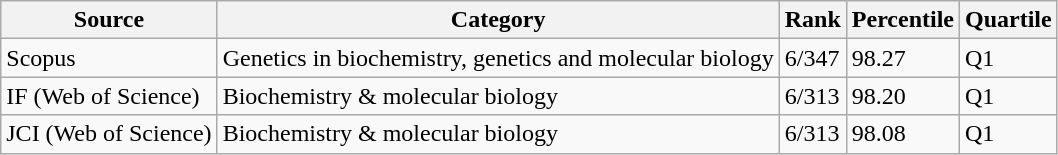<table class="wikitable sortable">
<tr>
<th>Source</th>
<th>Category</th>
<th>Rank</th>
<th>Percentile</th>
<th>Quartile</th>
</tr>
<tr>
<td rowspan="1">Scopus</td>
<td>Genetics in biochemistry, genetics and molecular biology</td>
<td>6/347</td>
<td>98.27</td>
<td>Q1</td>
</tr>
<tr>
<td rowspan="1">IF (Web of Science)</td>
<td>Biochemistry & molecular biology</td>
<td>6/313</td>
<td>98.20</td>
<td>Q1</td>
</tr>
<tr>
<td rowspan="1">JCI (Web of Science)</td>
<td>Biochemistry & molecular biology</td>
<td>6/313</td>
<td>98.08</td>
<td>Q1</td>
</tr>
</table>
